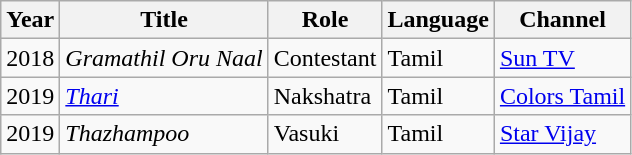<table class="wikitable sortable">
<tr>
<th>Year</th>
<th>Title</th>
<th>Role</th>
<th>Language</th>
<th>Channel</th>
</tr>
<tr>
<td>2018</td>
<td><em>Gramathil Oru Naal</em></td>
<td>Contestant</td>
<td>Tamil</td>
<td><a href='#'>Sun TV</a></td>
</tr>
<tr>
<td>2019</td>
<td><em><a href='#'>Thari</a></em></td>
<td>Nakshatra</td>
<td>Tamil</td>
<td><a href='#'>Colors Tamil</a></td>
</tr>
<tr>
<td>2019</td>
<td><em>Thazhampoo</em></td>
<td>Vasuki</td>
<td>Tamil</td>
<td><a href='#'>Star Vijay</a></td>
</tr>
</table>
